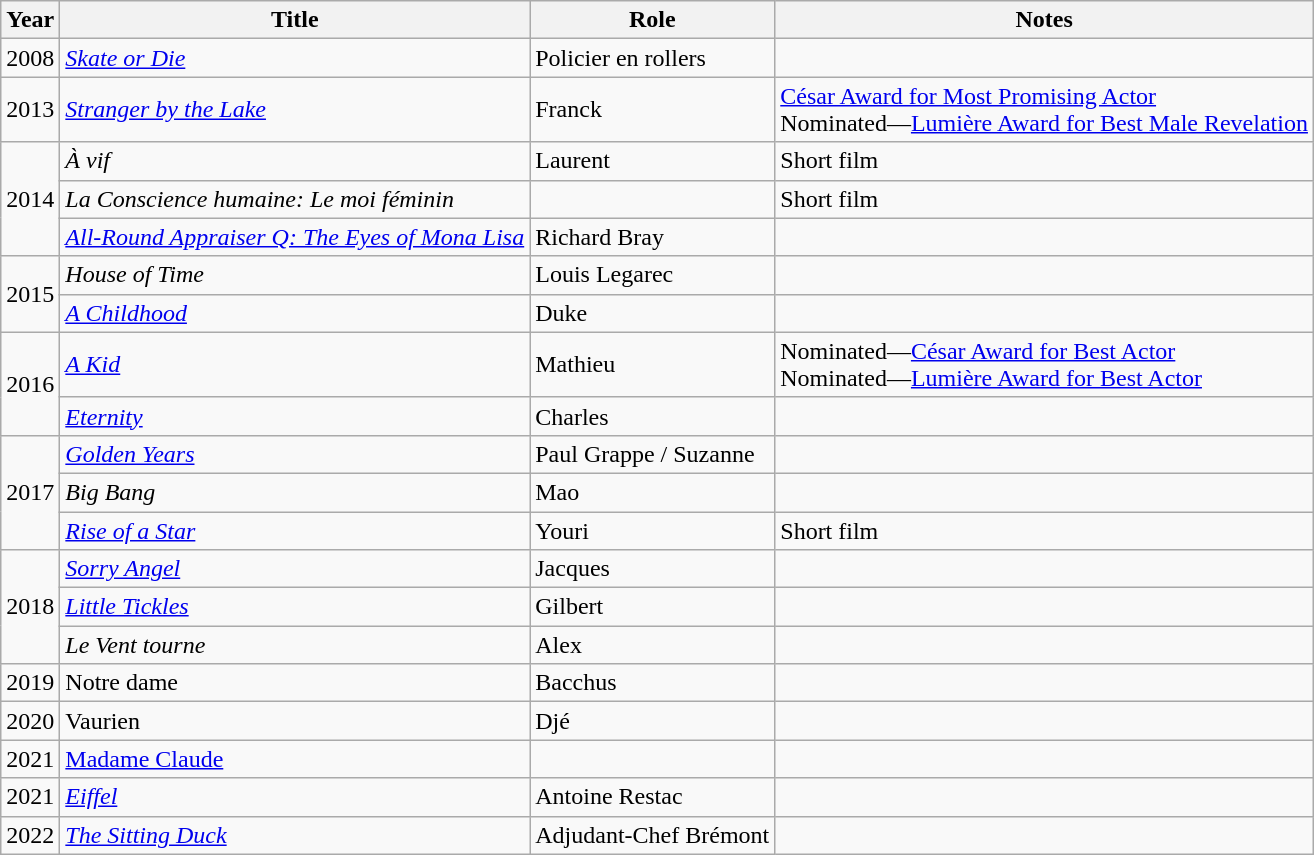<table class="wikitable sortable">
<tr>
<th>Year</th>
<th>Title</th>
<th>Role</th>
<th class="unsortable">Notes</th>
</tr>
<tr>
<td>2008</td>
<td><em><a href='#'>Skate or Die</a></em></td>
<td>Policier en rollers</td>
<td></td>
</tr>
<tr>
<td>2013</td>
<td><em><a href='#'>Stranger by the Lake</a></em></td>
<td>Franck</td>
<td><a href='#'>César Award for Most Promising Actor</a><br>Nominated—<a href='#'>Lumière Award for Best Male Revelation</a></td>
</tr>
<tr>
<td rowspan="3">2014</td>
<td><em>À vif</em></td>
<td>Laurent</td>
<td>Short film</td>
</tr>
<tr>
<td><em>La Conscience humaine: Le moi féminin</em></td>
<td></td>
<td>Short film</td>
</tr>
<tr>
<td><em><a href='#'>All-Round Appraiser Q: The Eyes of Mona Lisa</a></em></td>
<td>Richard Bray</td>
<td></td>
</tr>
<tr>
<td rowspan="2">2015</td>
<td><em>House of Time</em></td>
<td>Louis Legarec</td>
<td></td>
</tr>
<tr>
<td><em><a href='#'>A Childhood</a></em></td>
<td>Duke</td>
<td></td>
</tr>
<tr>
<td rowspan="2">2016</td>
<td><em><a href='#'>A Kid</a></em></td>
<td>Mathieu</td>
<td>Nominated—<a href='#'>César Award for Best Actor</a><br>Nominated—<a href='#'>Lumière Award for Best Actor</a></td>
</tr>
<tr>
<td><em><a href='#'>Eternity</a></em></td>
<td>Charles</td>
<td></td>
</tr>
<tr>
<td rowspan="3">2017</td>
<td><em><a href='#'>Golden Years</a></em></td>
<td>Paul Grappe / Suzanne</td>
<td></td>
</tr>
<tr>
<td><em>Big Bang</em></td>
<td>Mao</td>
<td></td>
</tr>
<tr>
<td><em><a href='#'>Rise of a Star</a></em></td>
<td>Youri</td>
<td>Short film</td>
</tr>
<tr>
<td rowspan="3">2018</td>
<td><em><a href='#'>Sorry Angel</a></em></td>
<td>Jacques</td>
<td></td>
</tr>
<tr>
<td><em><a href='#'>Little Tickles</a></em></td>
<td>Gilbert</td>
<td></td>
</tr>
<tr>
<td><em>Le Vent tourne</em></td>
<td>Alex</td>
<td></td>
</tr>
<tr>
<td>2019</td>
<td>Notre dame</td>
<td>Bacchus</td>
<td></td>
</tr>
<tr>
<td>2020</td>
<td>Vaurien</td>
<td>Djé</td>
<td></td>
</tr>
<tr>
<td>2021</td>
<td><a href='#'>Madame Claude</a></td>
<td></td>
</tr>
<tr>
<td>2021</td>
<td><em><a href='#'>Eiffel</a></em></td>
<td>Antoine Restac</td>
<td></td>
</tr>
<tr>
<td>2022</td>
<td><em><a href='#'>The Sitting Duck</a></em></td>
<td>Adjudant-Chef Brémont</td>
<td></td>
</tr>
</table>
